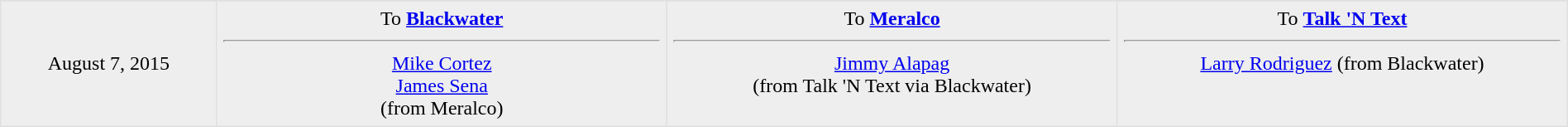<table border=1 style="border-collapse:collapse; text-align: center; width: 100%" bordercolor="#DFDFDF"  cellpadding="5">
<tr>
</tr>
<tr bgcolor="eeeeee">
<td style="width:12%">August 7, 2015</td>
<td style="width:25%" valign="top">To <strong><a href='#'>Blackwater</a></strong><hr><a href='#'>Mike Cortez</a><br><a href='#'>James Sena</a><br>(from Meralco)</td>
<td style="width:25%" valign="top">To <strong><a href='#'>Meralco</a></strong><hr><a href='#'>Jimmy Alapag</a><br>(from Talk 'N Text via Blackwater)</td>
<td style="width:25%" valign="top">To <strong><a href='#'>Talk 'N Text</a></strong><hr><a href='#'>Larry Rodriguez</a> (from Blackwater)</td>
</tr>
</table>
